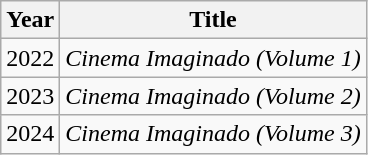<table class="wikitable">
<tr>
<th>Year</th>
<th>Title</th>
</tr>
<tr>
<td>2022</td>
<td><em>Cinema Imaginado (Volume 1)</em></td>
</tr>
<tr>
<td>2023</td>
<td><em>Cinema Imaginado (Volume 2)</em></td>
</tr>
<tr>
<td>2024</td>
<td><em>Cinema Imaginado (Volume 3)</em></td>
</tr>
</table>
